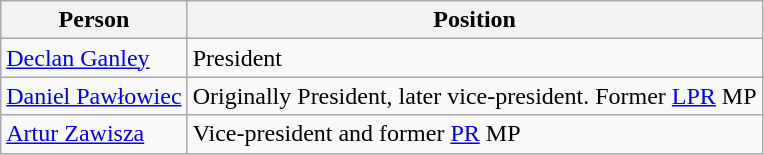<table class="wikitable">
<tr>
<th>Person</th>
<th>Position</th>
</tr>
<tr>
<td><a href='#'>Declan Ganley</a></td>
<td>President</td>
</tr>
<tr>
<td><a href='#'>Daniel Pawłowiec</a></td>
<td>Originally President, later vice-president. Former <a href='#'>LPR</a> MP</td>
</tr>
<tr>
<td><a href='#'>Artur Zawisza</a></td>
<td>Vice-president and former <a href='#'>PR</a> MP</td>
</tr>
</table>
